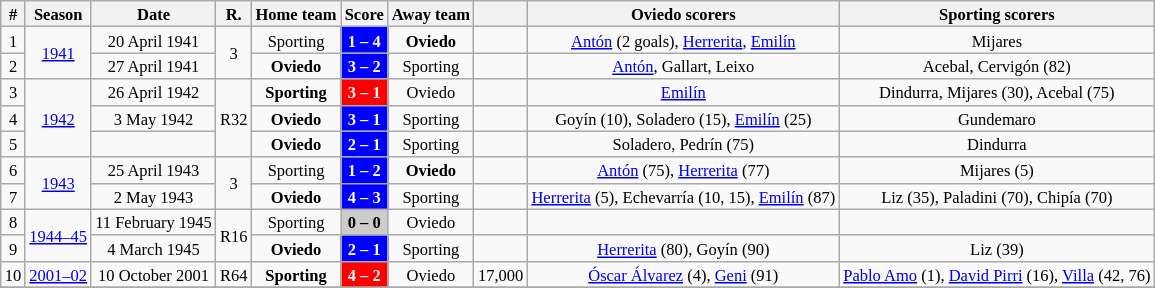<table class="wikitable" style="text-align: center; width=25%; font-size: 11px">
<tr>
<th>#</th>
<th>Season</th>
<th>Date</th>
<th>R.</th>
<th>Home team</th>
<th>Score</th>
<th>Away team</th>
<th></th>
<th>Oviedo scorers</th>
<th>Sporting scorers</th>
</tr>
<tr>
<td>1</td>
<td rowspan=2><a href='#'>1941</a></td>
<td>20 April 1941</td>
<td rowspan=2>3</td>
<td>Sporting</td>
<td style="color:#FFFFFF; background:#0000FF"><strong>1 – 4</strong></td>
<td><strong>Oviedo</strong></td>
<td></td>
<td><a href='#'>Antón</a> (2 goals), <a href='#'>Herrerita</a>, <a href='#'>Emilín</a></td>
<td>Mijares</td>
</tr>
<tr>
<td>2</td>
<td>27 April 1941</td>
<td><strong>Oviedo</strong></td>
<td style="color:#FFFFFF; background:#0000FF"><strong>3 – 2</strong></td>
<td>Sporting</td>
<td></td>
<td><a href='#'>Antón</a>, Gallart, Leixo</td>
<td>Acebal, Cervigón (82)</td>
</tr>
<tr>
<td>3</td>
<td rowspan=3><a href='#'>1942</a></td>
<td>26 April 1942</td>
<td rowspan=3>R32</td>
<td><strong>Sporting</strong></td>
<td style="color:#FFFFFF; background:#FF0000"><strong>3 – 1</strong></td>
<td>Oviedo</td>
<td></td>
<td><a href='#'>Emilín</a></td>
<td>Dindurra, Mijares (30), Acebal (75)</td>
</tr>
<tr>
<td>4</td>
<td>3 May 1942</td>
<td><strong>Oviedo</strong></td>
<td style="color:#FFFFFF; background:#0000FF"><strong>3 – 1</strong></td>
<td>Sporting</td>
<td></td>
<td>Goyín (10), Soladero (15), <a href='#'>Emilín</a> (25)</td>
<td>Gundemaro</td>
</tr>
<tr>
<td>5</td>
<td></td>
<td><strong>Oviedo</strong></td>
<td style="color:#FFFFFF; background:#0000FF"><strong>2 – 1</strong></td>
<td>Sporting</td>
<td></td>
<td>Soladero, Pedrín (75)</td>
<td>Dindurra</td>
</tr>
<tr>
<td>6</td>
<td rowspan=2><a href='#'>1943</a></td>
<td>25 April 1943</td>
<td rowspan=2>3</td>
<td>Sporting</td>
<td style="color:#FFFFFF; background:#0000FF"><strong>1 – 2</strong></td>
<td><strong>Oviedo</strong></td>
<td></td>
<td><a href='#'>Antón</a> (75), <a href='#'>Herrerita</a> (77)</td>
<td>Mijares (5)</td>
</tr>
<tr>
<td>7</td>
<td>2 May 1943</td>
<td><strong>Oviedo</strong></td>
<td style="color:#FFFFFF; background:#0000FF"><strong>4 – 3</strong></td>
<td>Sporting</td>
<td></td>
<td><a href='#'>Herrerita</a> (5), Echevarría (10, 15), <a href='#'>Emilín</a> (87)</td>
<td>Liz (35), Paladini (70), Chipía (70)</td>
</tr>
<tr>
<td>8</td>
<td rowspan=2><a href='#'>1944–45</a></td>
<td>11 February 1945</td>
<td rowspan=2>R16</td>
<td>Sporting</td>
<td style="color:#000000; background:#CCCCCC"><strong>0 – 0</strong></td>
<td>Oviedo</td>
<td></td>
<td></td>
<td></td>
</tr>
<tr>
<td>9</td>
<td>4 March 1945</td>
<td><strong>Oviedo</strong></td>
<td style="color:#FFFFFF; background:#0000FF"><strong>2 – 1</strong></td>
<td>Sporting</td>
<td></td>
<td><a href='#'>Herrerita</a> (80), Goyín (90)</td>
<td>Liz (39)</td>
</tr>
<tr>
<td>10</td>
<td><a href='#'>2001–02</a></td>
<td>10 October 2001</td>
<td>R64</td>
<td><strong>Sporting</strong></td>
<td style="color:#FFFFFF; background:#FF0000"><strong>4 – 2</strong></td>
<td>Oviedo</td>
<td>17,000</td>
<td><a href='#'>Óscar Álvarez</a> (4), <a href='#'>Geni</a> (91)</td>
<td><a href='#'>Pablo Amo</a> (1), <a href='#'>David Pirri</a> (16), <a href='#'>Villa</a> (42, 76)</td>
</tr>
<tr>
</tr>
</table>
